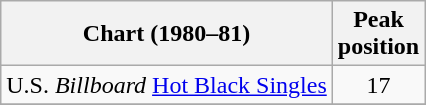<table class="wikitable sortable">
<tr>
<th>Chart (1980–81)</th>
<th>Peak<br>position</th>
</tr>
<tr>
<td>U.S. <em>Billboard</em> <a href='#'>Hot Black Singles</a></td>
<td align="center">17</td>
</tr>
<tr>
</tr>
</table>
